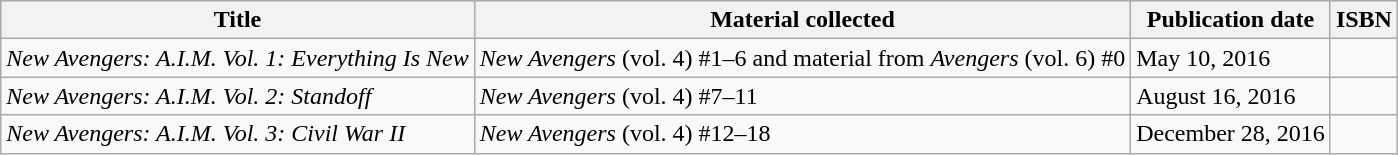<table class="wikitable">
<tr>
<th>Title</th>
<th>Material collected</th>
<th>Publication date</th>
<th>ISBN</th>
</tr>
<tr>
<td><em>New Avengers: A.I.M. Vol. 1: Everything Is New</em></td>
<td><em>New Avengers</em> (vol. 4) #1–6 and material from <em>Avengers</em> (vol. 6) #0</td>
<td>May 10, 2016</td>
<td></td>
</tr>
<tr>
<td><em>New Avengers: A.I.M. Vol. 2: Standoff</em></td>
<td><em>New Avengers</em> (vol. 4) #7–11</td>
<td>August 16, 2016</td>
<td></td>
</tr>
<tr>
<td><em>New Avengers: A.I.M. Vol. 3: Civil War II</em></td>
<td><em>New Avengers</em> (vol. 4) #12–18</td>
<td>December 28, 2016</td>
<td></td>
</tr>
</table>
